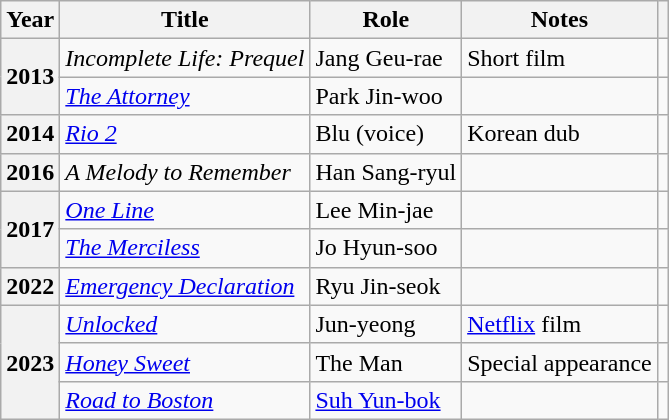<table class="wikitable plainrowheaders sortable">
<tr>
<th scope="col">Year</th>
<th scope="col">Title</th>
<th scope="col">Role</th>
<th scope="col">Notes</th>
<th scope="col" class="unsortable"></th>
</tr>
<tr>
<th scope="row" rowspan="2">2013</th>
<td><em>Incomplete Life: Prequel</em></td>
<td>Jang Geu-rae</td>
<td>Short film</td>
<td style="text-align:center"></td>
</tr>
<tr>
<td><em><a href='#'>The Attorney</a></em></td>
<td>Park Jin-woo</td>
<td></td>
<td style="text-align:center"></td>
</tr>
<tr>
<th scope="row">2014</th>
<td><em><a href='#'>Rio 2</a></em></td>
<td>Blu (voice)</td>
<td>Korean dub</td>
<td style="text-align:center"></td>
</tr>
<tr>
<th scope="row">2016</th>
<td><em>A Melody to Remember</em></td>
<td>Han Sang-ryul</td>
<td></td>
<td style="text-align:center"></td>
</tr>
<tr>
<th scope="row" rowspan="2">2017</th>
<td><em><a href='#'>One Line</a></em></td>
<td>Lee Min-jae</td>
<td></td>
<td style="text-align:center"></td>
</tr>
<tr>
<td><em><a href='#'>The Merciless</a></em></td>
<td>Jo Hyun-soo</td>
<td></td>
<td style="text-align:center"></td>
</tr>
<tr>
<th scope="row">2022</th>
<td><em><a href='#'>Emergency Declaration</a></em></td>
<td>Ryu Jin-seok</td>
<td></td>
<td style="text-align:center"></td>
</tr>
<tr>
<th scope="row"rowspan="3">2023</th>
<td><em><a href='#'>Unlocked</a></em></td>
<td>Jun-yeong</td>
<td><a href='#'>Netflix</a> film</td>
<td style="text-align:center"></td>
</tr>
<tr>
<td><em><a href='#'>Honey Sweet</a></em></td>
<td>The Man</td>
<td>Special appearance</td>
<td style="text-align:center"></td>
</tr>
<tr>
<td><em><a href='#'>Road to Boston</a></em></td>
<td><a href='#'>Suh Yun-bok</a></td>
<td></td>
<td style="text-align:center"></td>
</tr>
</table>
